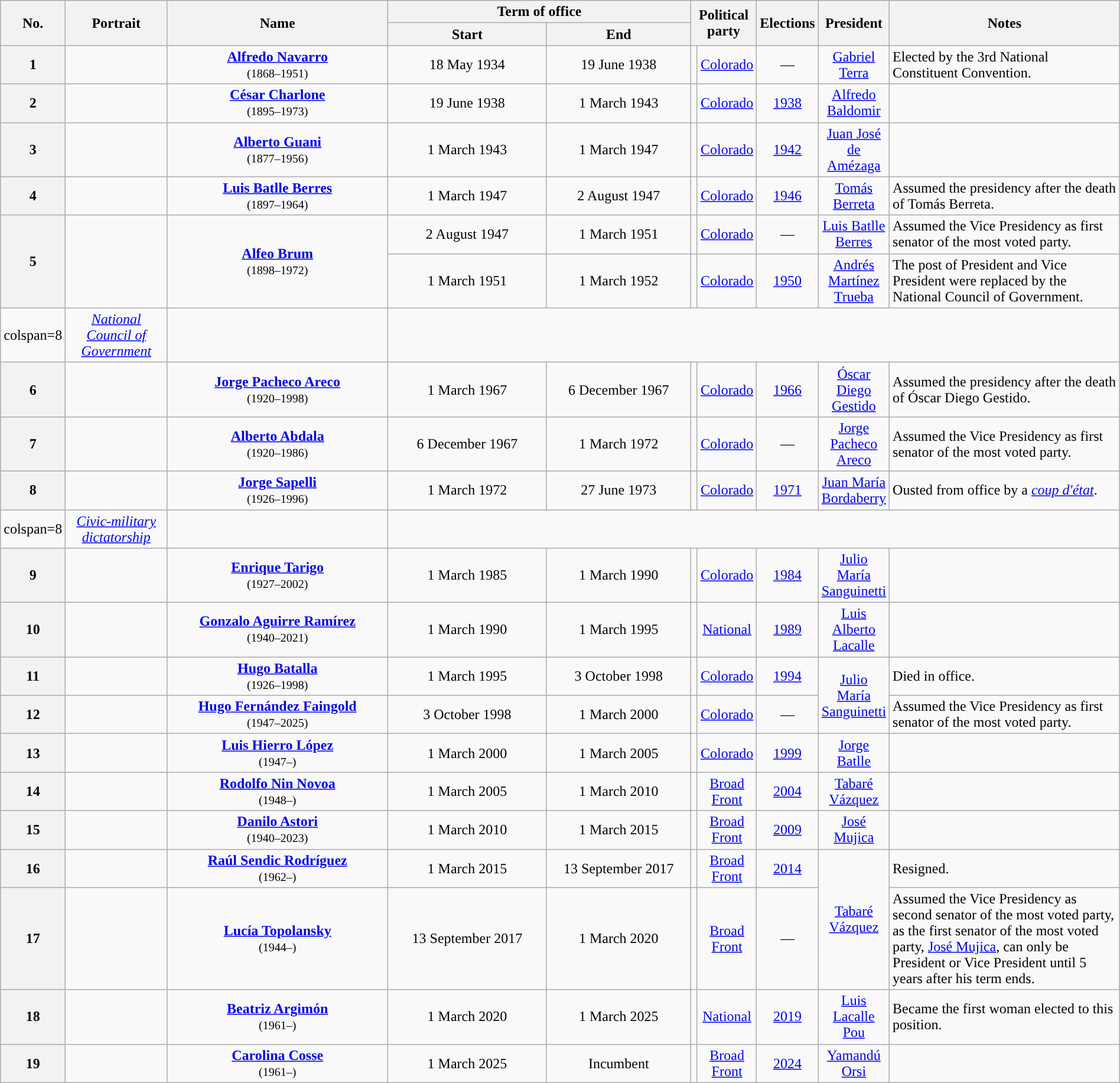<table class="wikitable" width="100%" style="text-align: center;">
<tr>
<th rowspan="2" width="2.5%">No.</th>
<th rowspan="2" width="10%">Portrait</th>
<th rowspan="2" width="25%">Name<br></th>
<th colspan="2" width="31.4%">Term of office</th>
<th colspan="2" rowspan="2">Political<br>party</th>
<th rowspan="2">Elections</th>
<th rowspan="2">President</th>
<th rowspan="2" width="26%">Notes<br></th>
</tr>
<tr>
<th>Start</th>
<th>End</th>
</tr>
<tr>
<th>1</th>
<td></td>
<td><strong><a href='#'>Alfredo Navarro</a></strong><br><small>(1868–1951)</small></td>
<td>18 May 1934</td>
<td>19 June 1938</td>
<td style="background:"></td>
<td><a href='#'>Colorado</a></td>
<td>—</td>
<td><a href='#'>Gabriel Terra</a></td>
<td align="left">Elected by the 3rd National Constituent Convention.</td>
</tr>
<tr>
<th>2</th>
<td></td>
<td><strong><a href='#'>César Charlone</a></strong><br><small>(1895–1973)</small></td>
<td>19 June 1938</td>
<td>1 March 1943</td>
<td style="background:"></td>
<td><a href='#'>Colorado</a></td>
<td><a href='#'>1938</a></td>
<td><a href='#'>Alfredo Baldomir</a></td>
<td align="left"></td>
</tr>
<tr>
<th>3</th>
<td></td>
<td><strong><a href='#'>Alberto Guani</a></strong><br><small>(1877–1956)</small></td>
<td>1 March 1943</td>
<td>1 March 1947</td>
<td style="background:"></td>
<td><a href='#'>Colorado</a></td>
<td><a href='#'>1942</a></td>
<td><a href='#'>Juan José de Amézaga</a></td>
<td align="left"></td>
</tr>
<tr>
<th>4</th>
<td></td>
<td><strong><a href='#'>Luis Batlle Berres</a></strong><br><small>(1897–1964)</small></td>
<td>1 March 1947</td>
<td>2 August 1947</td>
<td style="background:"></td>
<td><a href='#'>Colorado</a></td>
<td><a href='#'>1946</a></td>
<td><a href='#'>Tomás Berreta</a></td>
<td align="left">Assumed the presidency after the death of Tomás Berreta.</td>
</tr>
<tr>
<th rowspan="2" bgcolor="">5</th>
<td rowspan="2"></td>
<td rowspan="2"><strong><a href='#'>Alfeo Brum</a></strong><br><small>(1898–1972)</small></td>
<td>2 August 1947</td>
<td>1 March 1951</td>
<td style="background:"></td>
<td><a href='#'>Colorado</a></td>
<td>—</td>
<td><a href='#'>Luis Batlle Berres</a></td>
<td align="left">Assumed the Vice Presidency as first senator of the most voted party.</td>
</tr>
<tr>
<td>1 March 1951</td>
<td>1 March 1952</td>
<td style="background:"></td>
<td><a href='#'>Colorado</a></td>
<td><a href='#'>1950</a></td>
<td><a href='#'>Andrés Martínez Trueba</a></td>
<td align="left">The post of President and Vice President were replaced by the National Council of Government.</td>
</tr>
<tr>
<td>colspan=8 </td>
<td><em><a href='#'>National Council of Government</a></em></td>
<td align="left"></td>
</tr>
<tr>
<th>6</th>
<td></td>
<td><strong><a href='#'>Jorge Pacheco Areco</a></strong><br><small>(1920–1998)</small></td>
<td>1 March 1967</td>
<td>6 December 1967</td>
<td style="background:"></td>
<td><a href='#'>Colorado</a></td>
<td><a href='#'>1966</a></td>
<td><a href='#'>Óscar Diego Gestido</a></td>
<td align="left">Assumed the presidency after the death of Óscar Diego Gestido.</td>
</tr>
<tr>
<th>7</th>
<td></td>
<td><strong><a href='#'>Alberto Abdala</a></strong><br><small>(1920–1986)</small></td>
<td>6 December 1967</td>
<td>1 March 1972</td>
<td style="background:"></td>
<td><a href='#'>Colorado</a></td>
<td>—</td>
<td><a href='#'>Jorge Pacheco Areco</a></td>
<td align="left">Assumed the Vice Presidency as first senator of the most voted party.</td>
</tr>
<tr>
<th>8</th>
<td></td>
<td><strong><a href='#'>Jorge Sapelli</a></strong><br><small>(1926–1996)</small></td>
<td>1 March 1972</td>
<td>27 June 1973</td>
<td style="background:"></td>
<td><a href='#'>Colorado</a></td>
<td><a href='#'>1971</a></td>
<td><a href='#'>Juan María Bordaberry</a></td>
<td align="left">Ousted from office by a <em><a href='#'>coup d'état</a></em>.</td>
</tr>
<tr>
<td>colspan=8 </td>
<td><em><a href='#'>Civic-military dictatorship</a></em></td>
<td align="left"></td>
</tr>
<tr>
<th>9</th>
<td></td>
<td><strong><a href='#'>Enrique Tarigo</a></strong><br><small>(1927–2002)</small></td>
<td>1 March 1985</td>
<td>1 March 1990</td>
<td style="background:"></td>
<td><a href='#'>Colorado</a></td>
<td><a href='#'>1984</a></td>
<td><a href='#'>Julio María Sanguinetti</a></td>
<td align="left"></td>
</tr>
<tr>
<th>10</th>
<td></td>
<td><strong><a href='#'>Gonzalo Aguirre Ramírez</a></strong><br><small>(1940–2021)</small></td>
<td>1 March 1990</td>
<td>1 March 1995</td>
<td style="background:"></td>
<td><a href='#'>National</a></td>
<td><a href='#'>1989</a></td>
<td><a href='#'>Luis Alberto Lacalle</a></td>
<td align="left"></td>
</tr>
<tr>
<th>11</th>
<td></td>
<td><strong><a href='#'>Hugo Batalla</a></strong><br><small>(1926–1998)</small></td>
<td>1 March 1995</td>
<td>3 October 1998</td>
<td style="background:"></td>
<td><a href='#'>Colorado</a></td>
<td><a href='#'>1994</a></td>
<td rowspan="2"><a href='#'>Julio María Sanguinetti</a></td>
<td align="left">Died in office.</td>
</tr>
<tr>
<th>12</th>
<td></td>
<td><strong><a href='#'>Hugo Fernández Faingold</a></strong><br><small>(1947–2025)</small></td>
<td>3 October 1998</td>
<td>1 March 2000</td>
<td style="background:"></td>
<td><a href='#'>Colorado</a></td>
<td>—</td>
<td align="left">Assumed the Vice Presidency as first senator of the most voted party.</td>
</tr>
<tr>
<th>13</th>
<td></td>
<td><strong><a href='#'>Luis Hierro López</a></strong><br><small>(1947–)</small></td>
<td>1 March 2000</td>
<td>1 March 2005</td>
<td style="background:"></td>
<td><a href='#'>Colorado</a></td>
<td><a href='#'>1999</a></td>
<td><a href='#'>Jorge Batlle</a></td>
<td align="left"></td>
</tr>
<tr>
<th>14</th>
<td></td>
<td><strong><a href='#'>Rodolfo Nin Novoa</a></strong><br><small>(1948–)</small></td>
<td>1 March 2005</td>
<td>1 March 2010</td>
<td style="background:"></td>
<td><a href='#'>Broad Front</a></td>
<td><a href='#'>2004</a></td>
<td><a href='#'>Tabaré Vázquez</a></td>
<td align="left"></td>
</tr>
<tr>
<th>15</th>
<td></td>
<td><strong><a href='#'>Danilo Astori</a></strong><br><small>(1940–2023)</small></td>
<td>1 March 2010</td>
<td>1 March 2015</td>
<td style="background:"></td>
<td><a href='#'>Broad Front</a></td>
<td><a href='#'>2009</a></td>
<td><a href='#'>José Mujica</a></td>
<td align="left"></td>
</tr>
<tr>
<th>16</th>
<td></td>
<td><strong><a href='#'>Raúl Sendic Rodríguez</a></strong><br><small>(1962–)</small></td>
<td>1 March 2015</td>
<td>13 September 2017</td>
<td style="background:"></td>
<td><a href='#'>Broad Front</a></td>
<td><a href='#'>2014</a></td>
<td rowspan="2"><a href='#'>Tabaré Vázquez</a></td>
<td align="left">Resigned.</td>
</tr>
<tr>
<th>17</th>
<td></td>
<td><strong><a href='#'>Lucía Topolansky</a></strong><br><small>(1944–)</small></td>
<td>13 September 2017</td>
<td>1 March 2020</td>
<td style="background:"></td>
<td><a href='#'>Broad Front</a></td>
<td>—</td>
<td align="left">Assumed the Vice Presidency as second senator of the most voted party, as the first senator of the most voted party, <a href='#'>José Mujica</a>, can only be President or Vice President until 5 years after his term ends.</td>
</tr>
<tr>
<th>18</th>
<td></td>
<td><strong><a href='#'>Beatriz Argimón</a></strong><br><small>(1961–)</small></td>
<td>1 March 2020</td>
<td>1 March 2025</td>
<td style="background:"></td>
<td><a href='#'>National</a></td>
<td><a href='#'>2019</a></td>
<td><a href='#'>Luis Lacalle Pou</a></td>
<td align="left">Became the first woman elected to this position.</td>
</tr>
<tr>
<th>19</th>
<td></td>
<td><strong><a href='#'>Carolina Cosse</a></strong><br><small>(1961–)</small></td>
<td>1 March 2025</td>
<td>Incumbent</td>
<td style="background:"></td>
<td><a href='#'>Broad Front</a></td>
<td><a href='#'>2024</a></td>
<td><a href='#'>Yamandú Orsi</a></td>
<td align="left"></td>
</tr>
</table>
